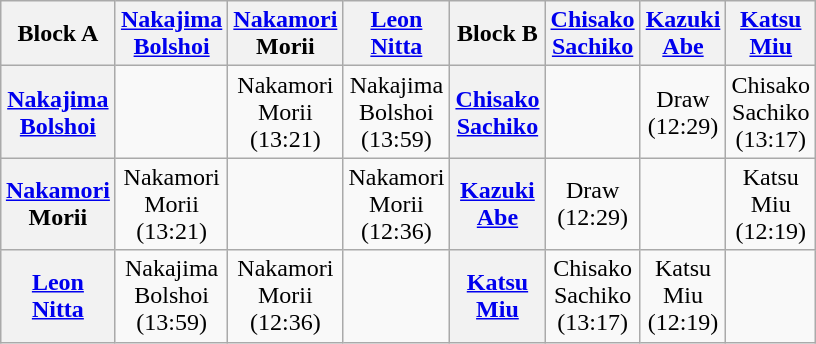<table class="wikitable" style="text-align:center; margin: 1em auto 1em auto">
<tr>
<th>Block A</th>
<th><a href='#'>Nakajima</a><br><a href='#'>Bolshoi</a></th>
<th><a href='#'>Nakamori</a><br>Morii</th>
<th><a href='#'>Leon</a><br><a href='#'>Nitta</a></th>
<th>Block B</th>
<th><a href='#'>Chisako</a><br><a href='#'>Sachiko</a></th>
<th><a href='#'>Kazuki</a><br><a href='#'>Abe</a></th>
<th><a href='#'>Katsu</a><br><a href='#'>Miu</a></th>
</tr>
<tr>
<th><a href='#'>Nakajima</a><br><a href='#'>Bolshoi</a></th>
<td></td>
<td>Nakamori<br>Morii<br>(13:21)</td>
<td>Nakajima<br>Bolshoi<br>(13:59)</td>
<th><a href='#'>Chisako</a><br><a href='#'>Sachiko</a></th>
<td></td>
<td>Draw<br>(12:29)</td>
<td>Chisako<br>Sachiko<br>(13:17)</td>
</tr>
<tr>
<th><a href='#'>Nakamori</a><br>Morii</th>
<td>Nakamori<br>Morii<br>(13:21)</td>
<td></td>
<td>Nakamori<br>Morii<br>(12:36)</td>
<th><a href='#'>Kazuki</a><br><a href='#'>Abe</a></th>
<td>Draw<br>(12:29)</td>
<td></td>
<td>Katsu<br>Miu<br>(12:19)</td>
</tr>
<tr>
<th><a href='#'>Leon</a><br><a href='#'>Nitta</a></th>
<td>Nakajima<br>Bolshoi<br>(13:59)</td>
<td>Nakamori<br>Morii<br>(12:36)</td>
<td></td>
<th><a href='#'>Katsu</a><br><a href='#'>Miu</a></th>
<td>Chisako<br>Sachiko<br>(13:17)</td>
<td>Katsu<br>Miu<br>(12:19)</td>
<td></td>
</tr>
</table>
